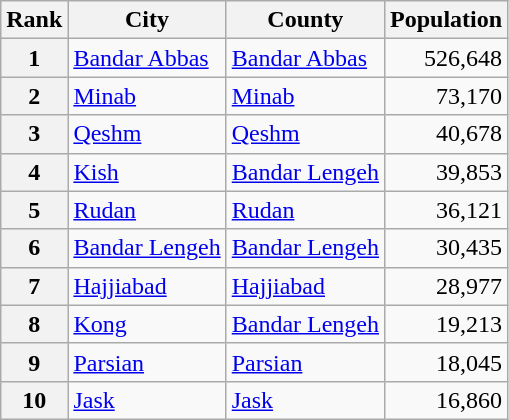<table class="wikitable sortable">
<tr>
<th>Rank</th>
<th>City</th>
<th>County</th>
<th>Population</th>
</tr>
<tr>
<th>1</th>
<td><a href='#'>Bandar Abbas</a></td>
<td><a href='#'>Bandar Abbas</a></td>
<td style="text-align: right;">526,648</td>
</tr>
<tr>
<th>2</th>
<td><a href='#'>Minab</a></td>
<td><a href='#'>Minab</a></td>
<td style="text-align: right;">73,170</td>
</tr>
<tr>
<th>3</th>
<td><a href='#'>Qeshm</a></td>
<td><a href='#'>Qeshm</a></td>
<td style="text-align: right;">40,678</td>
</tr>
<tr>
<th>4</th>
<td><a href='#'>Kish</a></td>
<td><a href='#'>Bandar Lengeh</a></td>
<td style="text-align: right;">39,853</td>
</tr>
<tr>
<th>5</th>
<td><a href='#'>Rudan</a></td>
<td><a href='#'>Rudan</a></td>
<td style="text-align: right;">36,121</td>
</tr>
<tr>
<th>6</th>
<td><a href='#'>Bandar Lengeh</a></td>
<td><a href='#'>Bandar Lengeh</a></td>
<td style="text-align: right;">30,435</td>
</tr>
<tr>
<th>7</th>
<td><a href='#'>Hajjiabad</a></td>
<td><a href='#'>Hajjiabad</a></td>
<td style="text-align: right;">28,977</td>
</tr>
<tr>
<th>8</th>
<td><a href='#'>Kong</a></td>
<td><a href='#'>Bandar Lengeh</a></td>
<td style="text-align: right;">19,213</td>
</tr>
<tr>
<th>9</th>
<td><a href='#'>Parsian</a></td>
<td><a href='#'>Parsian</a></td>
<td style="text-align: right;">18,045</td>
</tr>
<tr>
<th>10</th>
<td><a href='#'>Jask</a></td>
<td><a href='#'>Jask</a></td>
<td style="text-align: right;">16,860</td>
</tr>
</table>
